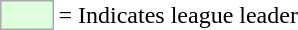<table>
<tr>
<td style="background:#DDFFDD; border:1px solid #aaa; width:2em;"></td>
<td>= Indicates league leader</td>
</tr>
</table>
